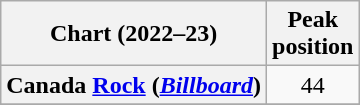<table class="wikitable sortable plainrowheaders" style="text-align:center">
<tr>
<th>Chart (2022–23)</th>
<th>Peak<br>position</th>
</tr>
<tr>
<th scope="row">Canada <a href='#'>Rock</a> (<em><a href='#'>Billboard</a></em>)</th>
<td>44</td>
</tr>
<tr>
</tr>
</table>
